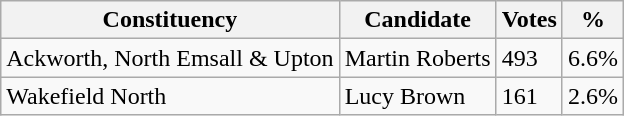<table class="wikitable">
<tr>
<th>Constituency</th>
<th>Candidate</th>
<th>Votes</th>
<th>%</th>
</tr>
<tr>
<td>Ackworth, North Emsall & Upton</td>
<td>Martin Roberts</td>
<td>493</td>
<td>6.6%</td>
</tr>
<tr>
<td>Wakefield North</td>
<td>Lucy Brown</td>
<td>161</td>
<td>2.6%</td>
</tr>
</table>
